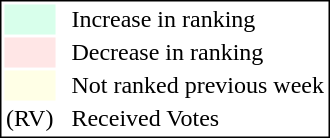<table style="border:1px solid black;">
<tr>
<td style="background:#D8FFEB; width:20px;"></td>
<td> </td>
<td>Increase in ranking</td>
</tr>
<tr>
<td style="background:#FFE6E6; width:20px;"></td>
<td> </td>
<td>Decrease in ranking</td>
</tr>
<tr>
<td style="background:#FFFFE6; width:20px;"></td>
<td> </td>
<td>Not ranked previous week</td>
</tr>
<tr>
<td>(RV)</td>
<td> </td>
<td>Received Votes</td>
</tr>
</table>
